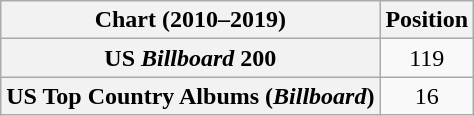<table class="wikitable plainrowheaders" style="text-align:center">
<tr>
<th scope="col">Chart (2010–2019)</th>
<th scope="col">Position</th>
</tr>
<tr>
<th scope="row">US <em>Billboard</em> 200</th>
<td>119</td>
</tr>
<tr>
<th scope="row">US Top Country Albums (<em>Billboard</em>)</th>
<td>16</td>
</tr>
</table>
